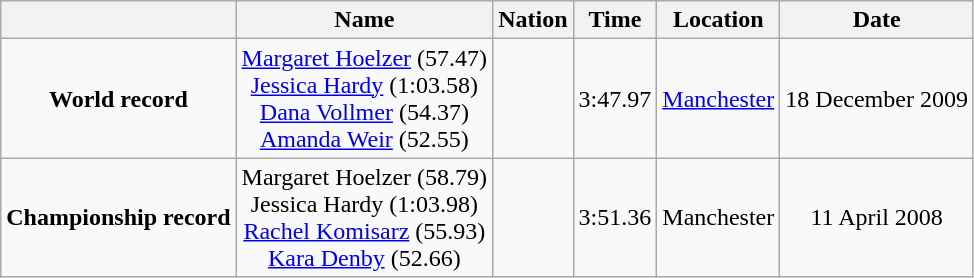<table class=wikitable style=text-align:center>
<tr>
<th></th>
<th>Name</th>
<th>Nation</th>
<th>Time</th>
<th>Location</th>
<th>Date</th>
</tr>
<tr>
<td><strong>World record</strong></td>
<td><a href='#'>Margaret Hoelzer</a> (57.47)<br><a href='#'>Jessica Hardy</a> (1:03.58)<br><a href='#'>Dana Vollmer</a> (54.37)<br><a href='#'>Amanda Weir</a> (52.55)</td>
<td></td>
<td align=left>3:47.97</td>
<td><a href='#'>Manchester</a></td>
<td>18 December 2009</td>
</tr>
<tr>
<td><strong>Championship record</strong></td>
<td>Margaret Hoelzer (58.79)<br>Jessica Hardy (1:03.98)<br><a href='#'>Rachel Komisarz</a> (55.93)<br><a href='#'>Kara Denby</a> (52.66)</td>
<td></td>
<td align=left>3:51.36</td>
<td>Manchester</td>
<td>11 April 2008</td>
</tr>
</table>
